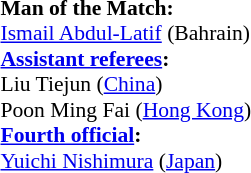<table style="width:50%; font-size:90%;">
<tr>
<td><br><strong>Man of the Match:</strong>
<br><a href='#'>Ismail Abdul-Latif</a> (Bahrain)<br><strong><a href='#'>Assistant referees</a>:</strong>
<br>Liu Tiejun (<a href='#'>China</a>)
<br>Poon Ming Fai (<a href='#'>Hong Kong</a>)
<br><strong><a href='#'>Fourth official</a>:</strong>
<br><a href='#'>Yuichi Nishimura</a> (<a href='#'>Japan</a>)</td>
</tr>
</table>
